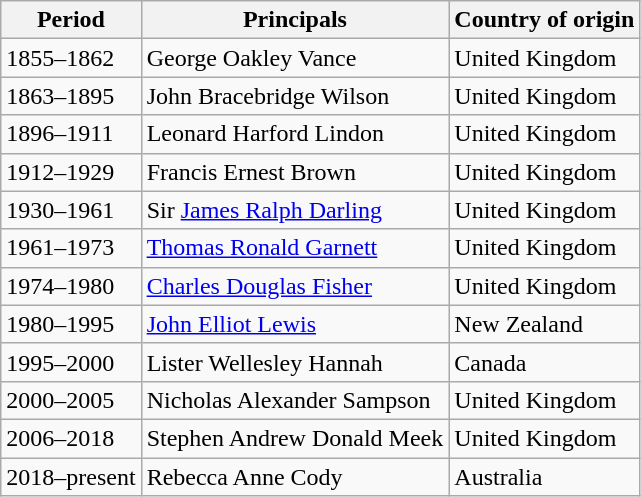<table class="wikitable">
<tr>
<th>Period</th>
<th>Principals</th>
<th>Country of origin</th>
</tr>
<tr>
<td>1855–1862</td>
<td>George Oakley Vance</td>
<td>United Kingdom</td>
</tr>
<tr>
<td>1863–1895</td>
<td>John Bracebridge Wilson</td>
<td>United Kingdom</td>
</tr>
<tr>
<td>1896–1911</td>
<td>Leonard Harford Lindon</td>
<td>United Kingdom</td>
</tr>
<tr>
<td>1912–1929</td>
<td>Francis Ernest Brown</td>
<td>United Kingdom</td>
</tr>
<tr>
<td>1930–1961</td>
<td>Sir <a href='#'>James Ralph Darling</a></td>
<td>United Kingdom</td>
</tr>
<tr>
<td>1961–1973</td>
<td><a href='#'>Thomas Ronald Garnett</a></td>
<td>United Kingdom</td>
</tr>
<tr>
<td>1974–1980</td>
<td><a href='#'>Charles Douglas Fisher</a></td>
<td>United Kingdom</td>
</tr>
<tr>
<td>1980–1995</td>
<td><a href='#'>John Elliot Lewis</a></td>
<td>New Zealand</td>
</tr>
<tr>
<td>1995–2000</td>
<td>Lister Wellesley Hannah</td>
<td>Canada</td>
</tr>
<tr>
<td>2000–2005</td>
<td>Nicholas Alexander Sampson</td>
<td>United Kingdom</td>
</tr>
<tr>
<td>2006–2018</td>
<td>Stephen Andrew Donald Meek</td>
<td>United Kingdom</td>
</tr>
<tr>
<td>2018–present</td>
<td>Rebecca Anne Cody</td>
<td>Australia</td>
</tr>
</table>
